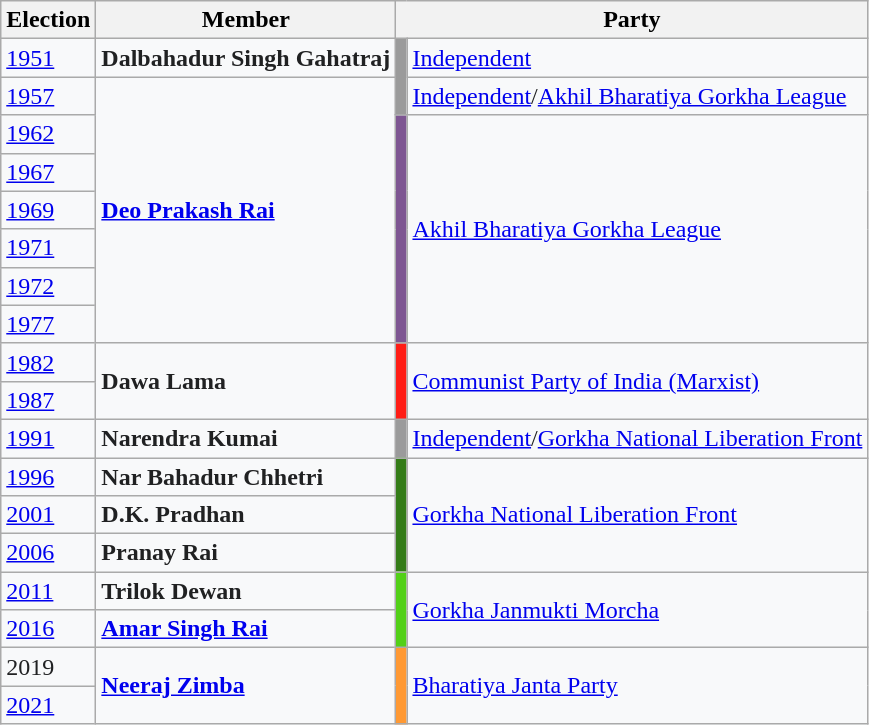<table class="wikitable sortable">
<tr>
<th>Election</th>
<th>Member</th>
<th colspan="2">Party</th>
</tr>
<tr style="background-color:#F8F9FA;">
<td style="color:#0645AD;"><a href='#'>1951</a></td>
<td style="vertical-align:middle; color:#202122;"><strong>Dalbahadur Singh Gahatraj</strong></td>
<td rowspan="2" style="background-color:#9b9b9b;"></td>
<td style="vertical-align:middle; color:#202122;"><a href='#'>Independent</a></td>
</tr>
<tr>
<td style="background-color:#F8F9FA; color:#0645AD;"><a href='#'>1957</a></td>
<td rowspan="7" style="background-color:#F8F9FA; color:#0645AD;"><strong><a href='#'>Deo Prakash Rai</a></strong></td>
<td style="vertical-align:middle; background-color:#F8F9FA; color:#202122;"><a href='#'>Independent</a>/<a href='#'>Akhil Bharatiya Gorkha League</a></td>
</tr>
<tr style="background-color:#F8F9FA;">
<td style="color:#0645AD;"><a href='#'>1962</a></td>
<td rowspan="6" style="background-color:#7e5692;"></td>
<td rowspan="6" style="vertical-align:middle; color:#202122;"><a href='#'>Akhil Bharatiya Gorkha League</a></td>
</tr>
<tr>
<td style="background-color:#F8F9FA; color:#0645AD;"><a href='#'>1967</a></td>
</tr>
<tr>
<td style="vertical-align:middle; background-color:#F8F9FA; color:#202122;"><a href='#'>1969</a></td>
</tr>
<tr>
<td style="vertical-align:middle; background-color:#F8F9FA; color:#202122;"><a href='#'>1971</a></td>
</tr>
<tr>
<td style="vertical-align:middle; background-color:#F8F9FA; color:#202122;"><a href='#'>1972</a></td>
</tr>
<tr>
<td style="vertical-align:middle; background-color:#F8F9FA; color:#202122;"><a href='#'>1977</a></td>
</tr>
<tr style="background-color:#F8F9FA;">
<td style="vertical-align:middle; color:#202122;"><a href='#'>1982</a></td>
<td rowspan="2" style="vertical-align:middle; color:#202122;"><strong>Dawa Lama</strong></td>
<td rowspan="2" style="background-color:#ff1d15;"></td>
<td rowspan="2" style="color:#0645AD;"><a href='#'>Communist Party of India (Marxist)</a></td>
</tr>
<tr>
<td style="vertical-align:middle; background-color:#F8F9FA; color:#202122;"><a href='#'>1987</a></td>
</tr>
<tr style="background-color:#F8F9FA;">
<td style="vertical-align:middle; color:#202122;"><a href='#'>1991</a></td>
<td style="vertical-align:middle; color:#202122;"><strong>Narendra Kumai</strong></td>
<td style="background-color:#9b9b9b;"></td>
<td style="vertical-align:middle; color:#202122;"><a href='#'>Independent</a>/<a href='#'>Gorkha National Liberation Front</a></td>
</tr>
<tr style="background-color:#F8F9FA;">
<td style="vertical-align:middle; color:#202122;"><a href='#'>1996</a></td>
<td style="vertical-align:middle; color:#202122;"><strong>Nar Bahadur Chhetri</strong></td>
<td rowspan="3" style="background-color:#347c17;"></td>
<td rowspan="3" style="vertical-align:middle; color:#202122;"><a href='#'>Gorkha National Liberation Front</a></td>
</tr>
<tr>
<td style="background-color:#F8F9FA; color:#0645AD;"><a href='#'>2001</a></td>
<td style="vertical-align:middle; background-color:#F8F9FA; color:#202122;"><strong>D.K. Pradhan</strong></td>
</tr>
<tr>
<td style="background-color:#F8F9FA; color:#0645AD;"><a href='#'>2006</a></td>
<td style="vertical-align:middle; background-color:#F8F9FA; color:#202122;"><strong>Pranay Rai</strong></td>
</tr>
<tr style="background-color:#F8F9FA;">
<td style="color:#0645AD;"><a href='#'>2011</a></td>
<td style="vertical-align:middle; color:#202122;"><strong>Trilok Dewan</strong></td>
<td rowspan="2" style="background-color:#52d017;"></td>
<td rowspan="2" style="color:#0645AD;"><a href='#'>Gorkha Janmukti Morcha</a></td>
</tr>
<tr>
<td style="background-color:#F8F9FA; color:#0645AD;"><a href='#'>2016</a></td>
<td style="vertical-align:middle; background-color:#F8F9FA; color:#202122;"><strong><a href='#'>Amar Singh Rai</a></strong></td>
</tr>
<tr style="background-color:#F8F9FA;">
<td style="vertical-align:middle; color:#202122;">2019</td>
<td rowspan="2" style="vertical-align:middle; color:#202122;"><strong><a href='#'>Neeraj Zimba</a></strong></td>
<td rowspan="2" style="background-color:#ff9933;"></td>
<td rowspan="2" style="color:#0645AD;"><a href='#'>Bharatiya Janta Party</a></td>
</tr>
<tr>
<td style="background-color:#F8F9FA; color:#0645AD;"><a href='#'>2021</a></td>
</tr>
</table>
